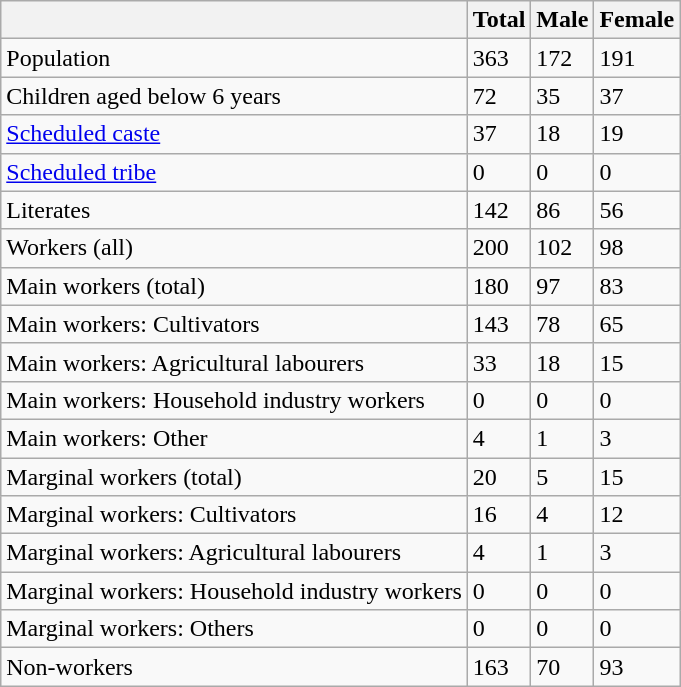<table class="wikitable sortable">
<tr>
<th></th>
<th>Total</th>
<th>Male</th>
<th>Female</th>
</tr>
<tr>
<td>Population</td>
<td>363</td>
<td>172</td>
<td>191</td>
</tr>
<tr>
<td>Children aged below 6 years</td>
<td>72</td>
<td>35</td>
<td>37</td>
</tr>
<tr>
<td><a href='#'>Scheduled caste</a></td>
<td>37</td>
<td>18</td>
<td>19</td>
</tr>
<tr>
<td><a href='#'>Scheduled tribe</a></td>
<td>0</td>
<td>0</td>
<td>0</td>
</tr>
<tr>
<td>Literates</td>
<td>142</td>
<td>86</td>
<td>56</td>
</tr>
<tr>
<td>Workers (all)</td>
<td>200</td>
<td>102</td>
<td>98</td>
</tr>
<tr>
<td>Main workers (total)</td>
<td>180</td>
<td>97</td>
<td>83</td>
</tr>
<tr>
<td>Main workers: Cultivators</td>
<td>143</td>
<td>78</td>
<td>65</td>
</tr>
<tr>
<td>Main workers: Agricultural labourers</td>
<td>33</td>
<td>18</td>
<td>15</td>
</tr>
<tr>
<td>Main workers: Household industry workers</td>
<td>0</td>
<td>0</td>
<td>0</td>
</tr>
<tr>
<td>Main workers: Other</td>
<td>4</td>
<td>1</td>
<td>3</td>
</tr>
<tr>
<td>Marginal workers (total)</td>
<td>20</td>
<td>5</td>
<td>15</td>
</tr>
<tr>
<td>Marginal workers: Cultivators</td>
<td>16</td>
<td>4</td>
<td>12</td>
</tr>
<tr>
<td>Marginal workers: Agricultural labourers</td>
<td>4</td>
<td>1</td>
<td>3</td>
</tr>
<tr>
<td>Marginal workers: Household industry workers</td>
<td>0</td>
<td>0</td>
<td>0</td>
</tr>
<tr>
<td>Marginal workers: Others</td>
<td>0</td>
<td>0</td>
<td>0</td>
</tr>
<tr>
<td>Non-workers</td>
<td>163</td>
<td>70</td>
<td>93</td>
</tr>
</table>
